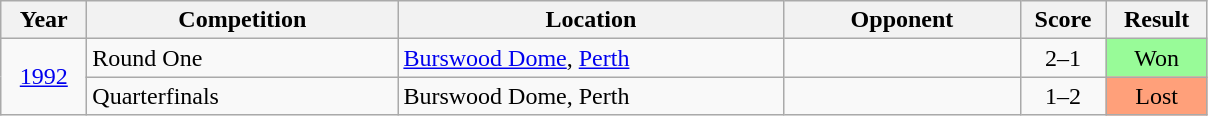<table class="wikitable">
<tr>
<th width="50">Year</th>
<th width="200">Competition</th>
<th width="250">Location</th>
<th width="150">Opponent</th>
<th width="50">Score</th>
<th width="60">Result</th>
</tr>
<tr>
<td align="center" rowspan="2"><a href='#'>1992</a></td>
<td>Round One</td>
<td><a href='#'>Burswood Dome</a>, <a href='#'>Perth</a></td>
<td></td>
<td align="center">2–1</td>
<td align="center" bgcolor="#98FB98">Won</td>
</tr>
<tr>
<td>Quarterfinals</td>
<td>Burswood Dome, Perth</td>
<td></td>
<td align="center">1–2</td>
<td align="center" bgcolor="#FFA07A">Lost</td>
</tr>
</table>
